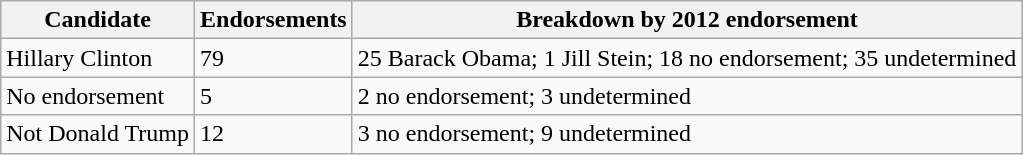<table class="wikitable sortable">
<tr>
<th>Candidate</th>
<th>Endorsements</th>
<th class="unsortable">Breakdown by 2012 endorsement</th>
</tr>
<tr>
<td data-sort-value="Clinton" >Hillary Clinton</td>
<td>79</td>
<td>25 Barack Obama; 1 Jill Stein; 18 no endorsement; 35 undetermined</td>
</tr>
<tr>
<td data-sort-value="zNo endorsement" >No endorsement</td>
<td>5</td>
<td>2 no endorsement; 3 undetermined</td>
</tr>
<tr>
<td>Not Donald Trump</td>
<td>12</td>
<td>3 no endorsement; 9 undetermined</td>
</tr>
</table>
